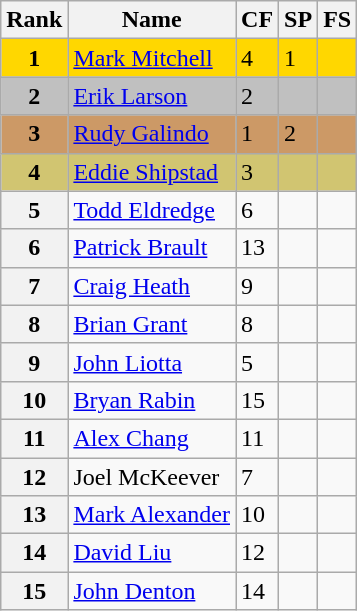<table class="wikitable">
<tr>
<th>Rank</th>
<th>Name</th>
<th>CF</th>
<th>SP</th>
<th>FS</th>
</tr>
<tr bgcolor="gold">
<td align="center"><strong>1</strong></td>
<td><a href='#'>Mark Mitchell</a></td>
<td>4</td>
<td>1</td>
<td></td>
</tr>
<tr bgcolor="silver">
<td align="center"><strong>2</strong></td>
<td><a href='#'>Erik Larson</a></td>
<td>2</td>
<td></td>
<td></td>
</tr>
<tr bgcolor="cc9966">
<td align="center"><strong>3</strong></td>
<td><a href='#'>Rudy Galindo</a></td>
<td>1</td>
<td>2</td>
<td></td>
</tr>
<tr bgcolor="#d1c571">
<td align="center"><strong>4</strong></td>
<td><a href='#'>Eddie Shipstad</a></td>
<td>3</td>
<td></td>
<td></td>
</tr>
<tr>
<th>5</th>
<td><a href='#'>Todd Eldredge</a></td>
<td>6</td>
<td></td>
<td></td>
</tr>
<tr>
<th>6</th>
<td><a href='#'>Patrick Brault</a></td>
<td>13</td>
<td></td>
<td></td>
</tr>
<tr>
<th>7</th>
<td><a href='#'>Craig Heath</a></td>
<td>9</td>
<td></td>
<td></td>
</tr>
<tr>
<th>8</th>
<td><a href='#'>Brian Grant</a></td>
<td>8</td>
<td></td>
<td></td>
</tr>
<tr>
<th>9</th>
<td><a href='#'>John Liotta</a></td>
<td>5</td>
<td></td>
<td></td>
</tr>
<tr>
<th>10</th>
<td><a href='#'>Bryan Rabin</a></td>
<td>15</td>
<td></td>
<td></td>
</tr>
<tr>
<th>11</th>
<td><a href='#'>Alex Chang</a></td>
<td>11</td>
<td></td>
<td></td>
</tr>
<tr>
<th>12</th>
<td>Joel McKeever</td>
<td>7</td>
<td></td>
<td></td>
</tr>
<tr>
<th>13</th>
<td><a href='#'>Mark Alexander</a></td>
<td>10</td>
<td></td>
<td></td>
</tr>
<tr>
<th>14</th>
<td><a href='#'>David Liu</a></td>
<td>12</td>
<td></td>
<td></td>
</tr>
<tr>
<th>15</th>
<td><a href='#'>John Denton</a></td>
<td>14</td>
<td></td>
<td></td>
</tr>
</table>
